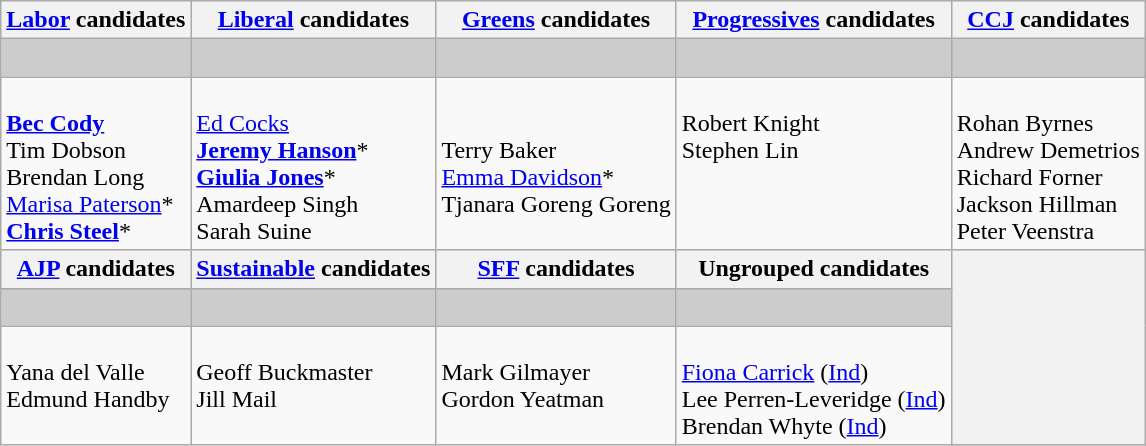<table class="wikitable">
<tr>
<th><a href='#'>Labor</a> candidates</th>
<th><a href='#'>Liberal</a> candidates</th>
<th><a href='#'>Greens</a> candidates</th>
<th><a href='#'>Progressives</a> candidates</th>
<th><a href='#'>CCJ</a> candidates</th>
</tr>
<tr bgcolor="#cccccc">
<td></td>
<td></td>
<td></td>
<td></td>
<td> </td>
</tr>
<tr>
<td><br><strong><a href='#'>Bec Cody</a></strong><br>
Tim Dobson<br>
Brendan Long<br>
<a href='#'>Marisa Paterson</a>*<br>
<strong><a href='#'>Chris Steel</a></strong>*</td>
<td><br><a href='#'>Ed Cocks</a><br>
<strong><a href='#'>Jeremy Hanson</a></strong>*<br>
<strong><a href='#'>Giulia Jones</a></strong>*<br>
Amardeep Singh<br>
Sarah Suine</td>
<td><br>Terry Baker<br>
<a href='#'>Emma Davidson</a>*<br>
Tjanara Goreng Goreng</td>
<td valign=top><br>Robert Knight<br>
Stephen Lin</td>
<td valign=top><br>Rohan Byrnes<br>
Andrew Demetrios<br>
Richard Forner<br>
Jackson Hillman<br>
Peter Veenstra</td>
</tr>
<tr bgcolor="#cccccc">
<th><a href='#'>AJP</a> candidates</th>
<th><a href='#'>Sustainable</a> candidates</th>
<th><a href='#'>SFF</a> candidates</th>
<th>Ungrouped candidates</th>
<th rowspan=3></th>
</tr>
<tr bgcolor="#cccccc">
<td></td>
<td></td>
<td></td>
<td> </td>
</tr>
<tr>
<td valign=top><br>Yana del Valle<br>
Edmund Handby</td>
<td valign=top><br>Geoff Buckmaster<br>
Jill Mail</td>
<td valign=top><br>Mark Gilmayer<br>
Gordon Yeatman</td>
<td valign=top><br><a href='#'>Fiona Carrick</a> (<a href='#'>Ind</a>)<br>
Lee Perren-Leveridge (<a href='#'>Ind</a>)<br>
Brendan Whyte (<a href='#'>Ind</a>)</td>
</tr>
</table>
